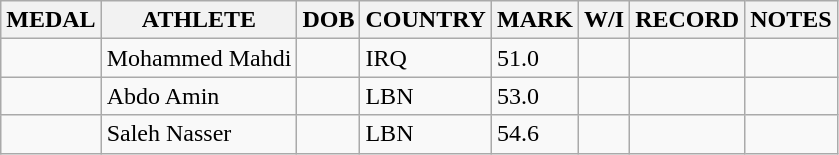<table class="wikitable">
<tr>
<th>MEDAL</th>
<th>ATHLETE</th>
<th>DOB</th>
<th>COUNTRY</th>
<th>MARK</th>
<th>W/I</th>
<th>RECORD</th>
<th>NOTES</th>
</tr>
<tr>
<td></td>
<td>Mohammed Mahdi</td>
<td></td>
<td>IRQ</td>
<td>51.0</td>
<td></td>
<td></td>
<td></td>
</tr>
<tr>
<td></td>
<td>Abdo Amin</td>
<td></td>
<td>LBN</td>
<td>53.0</td>
<td></td>
<td></td>
<td></td>
</tr>
<tr>
<td></td>
<td>Saleh Nasser</td>
<td></td>
<td>LBN</td>
<td>54.6</td>
<td></td>
<td></td>
<td></td>
</tr>
</table>
